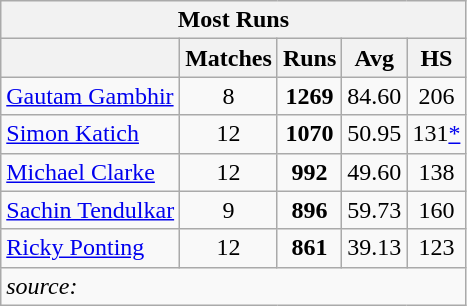<table class="wikitable" style="text-align:center;">
<tr>
<th colspan=5>Most Runs</th>
</tr>
<tr>
<th></th>
<th>Matches</th>
<th>Runs</th>
<th>Avg</th>
<th>HS</th>
</tr>
<tr>
<td align="left"> <a href='#'>Gautam Gambhir</a></td>
<td>8</td>
<td><strong>1269</strong></td>
<td>84.60</td>
<td>206</td>
</tr>
<tr>
<td align="left"> <a href='#'>Simon Katich</a></td>
<td>12</td>
<td><strong>1070</strong></td>
<td>50.95</td>
<td>131<a href='#'>*</a></td>
</tr>
<tr>
<td align="left"> <a href='#'>Michael Clarke</a></td>
<td>12</td>
<td><strong>992</strong></td>
<td>49.60</td>
<td>138</td>
</tr>
<tr>
<td align="left"> <a href='#'>Sachin Tendulkar</a></td>
<td>9</td>
<td><strong>896</strong></td>
<td>59.73</td>
<td>160</td>
</tr>
<tr>
<td align="left"> <a href='#'>Ricky Ponting</a></td>
<td>12</td>
<td><strong>861</strong></td>
<td>39.13</td>
<td>123</td>
</tr>
<tr>
<td colspan="5" style="text-align:left;"><em>source:</em> </td>
</tr>
</table>
